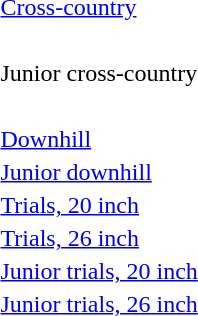<table>
<tr>
<td><a href='#'>Cross-country</a><br></td>
<td></td>
<td></td>
<td></td>
</tr>
<tr>
<td><br></td>
<td></td>
<td></td>
<td></td>
</tr>
<tr>
<td>Junior cross-country<br></td>
<td></td>
<td></td>
<td></td>
</tr>
<tr>
<td><br></td>
<td></td>
<td></td>
<td></td>
</tr>
<tr>
<td><a href='#'>Downhill</a><br></td>
<td></td>
<td></td>
<td></td>
</tr>
<tr>
<td><a href='#'>Junior downhill</a></td>
<td></td>
<td></td>
<td></td>
</tr>
<tr>
<td><a href='#'>Trials, 20 inch</a><br></td>
<td></td>
<td></td>
<td></td>
</tr>
<tr>
<td><a href='#'>Trials, 26 inch</a><br></td>
<td></td>
<td></td>
<td></td>
</tr>
<tr>
<td><a href='#'>Junior trials, 20 inch</a></td>
<td></td>
<td></td>
<td></td>
</tr>
<tr>
<td><a href='#'>Junior trials, 26 inch</a></td>
<td></td>
<td></td>
<td></td>
</tr>
</table>
